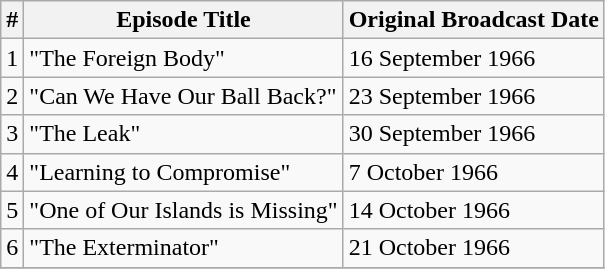<table class="wikitable">
<tr>
<th>#</th>
<th>Episode Title</th>
<th>Original Broadcast Date</th>
</tr>
<tr>
<td>1</td>
<td>"The Foreign Body"</td>
<td>16 September 1966</td>
</tr>
<tr>
<td>2</td>
<td>"Can We Have Our Ball Back?"</td>
<td>23 September 1966</td>
</tr>
<tr>
<td>3</td>
<td>"The Leak"</td>
<td>30 September 1966</td>
</tr>
<tr>
<td>4</td>
<td>"Learning to Compromise"</td>
<td>7 October 1966</td>
</tr>
<tr>
<td>5</td>
<td>"One of Our Islands is Missing"</td>
<td>14 October 1966</td>
</tr>
<tr>
<td>6</td>
<td>"The Exterminator"</td>
<td>21 October 1966</td>
</tr>
<tr>
</tr>
</table>
